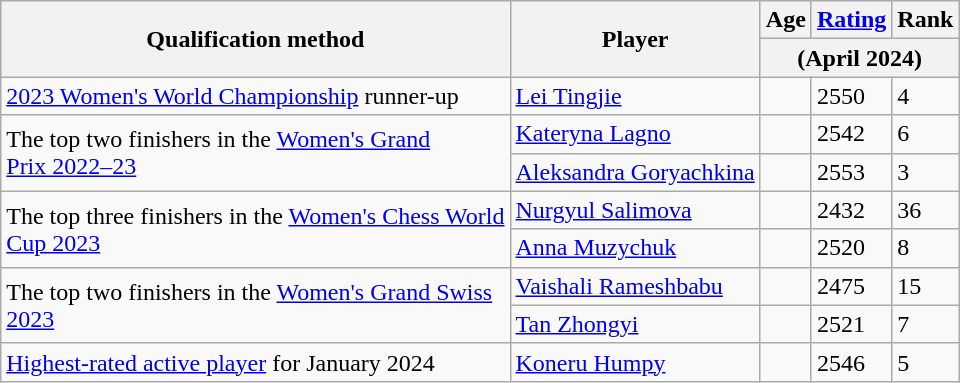<table class="wikitable sortable" style="text-align: left;">
<tr>
<th rowspan=2>Qualification method</th>
<th rowspan=2>Player</th>
<th>Age</th>
<th><a href='#'>Rating</a></th>
<th>Rank</th>
</tr>
<tr>
<th colspan="3">(April 2024)</th>
</tr>
<tr>
<td><a href='#'>2023 Women's World Championship</a> runner-up</td>
<td> <a href='#'>Lei Tingjie</a></td>
<td></td>
<td>2550</td>
<td>4</td>
</tr>
<tr>
<td rowspan="2">The top two finishers in the <a href='#'>Women's Grand<br>Prix 2022–23</a></td>
<td> <a href='#'>Kateryna Lagno</a> </td>
<td></td>
<td>2542</td>
<td>6</td>
</tr>
<tr>
<td> <a href='#'>Aleksandra Goryachkina</a> </td>
<td></td>
<td>2553</td>
<td>3</td>
</tr>
<tr>
<td rowspan="2">The top three finishers in the <a href='#'>Women's Chess World<br>Cup 2023</a></td>
<td> <a href='#'>Nurgyul Salimova</a> </td>
<td></td>
<td>2432</td>
<td>36</td>
</tr>
<tr>
<td> <a href='#'>Anna Muzychuk</a> </td>
<td></td>
<td>2520</td>
<td>8</td>
</tr>
<tr>
<td rowspan="2">The top two finishers in the <a href='#'>Women's Grand Swiss<br>2023</a></td>
<td> <a href='#'>Vaishali Rameshbabu</a> </td>
<td></td>
<td>2475</td>
<td>15</td>
</tr>
<tr>
<td> <a href='#'>Tan Zhongyi</a> </td>
<td></td>
<td>2521</td>
<td>7</td>
</tr>
<tr>
<td><a href='#'>Highest-rated active player</a> for January 2024</td>
<td> <a href='#'>Koneru Humpy</a></td>
<td></td>
<td>2546</td>
<td>5</td>
</tr>
</table>
